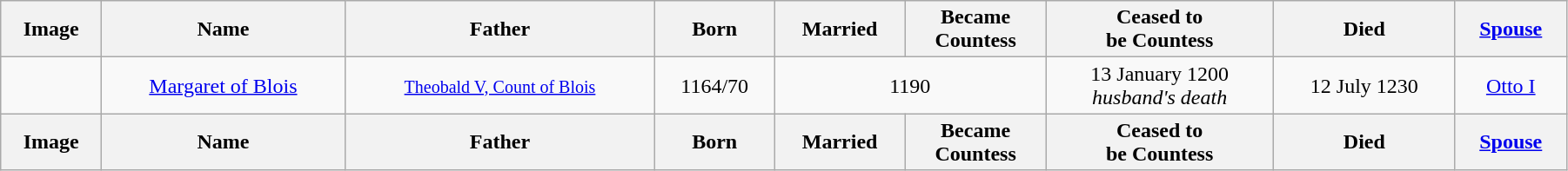<table width=95% class="wikitable">
<tr>
<th>Image</th>
<th>Name</th>
<th>Father</th>
<th>Born</th>
<th>Married</th>
<th>Became<br>Countess</th>
<th>Ceased to<br>be Countess</th>
<th>Died</th>
<th><a href='#'>Spouse</a></th>
</tr>
<tr>
<td align="center"></td>
<td align="center"><a href='#'>Margaret of Blois</a></td>
<td align="center"><small><a href='#'>Theobald V, Count of Blois</a></small></td>
<td align=center>1164/70</td>
<td align="center" colspan="2">1190</td>
<td align=center>13 January 1200<br><em>husband's death</em></td>
<td align="center">12 July 1230</td>
<td align="center"><a href='#'>Otto I</a></td>
</tr>
<tr>
<th>Image</th>
<th>Name</th>
<th>Father</th>
<th>Born</th>
<th>Married</th>
<th>Became<br>Countess</th>
<th>Ceased to<br>be Countess</th>
<th>Died</th>
<th><a href='#'>Spouse</a></th>
</tr>
</table>
